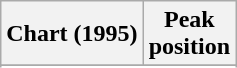<table class="wikitable sortable">
<tr>
<th>Chart (1995)</th>
<th>Peak<br>position</th>
</tr>
<tr>
</tr>
<tr>
</tr>
</table>
